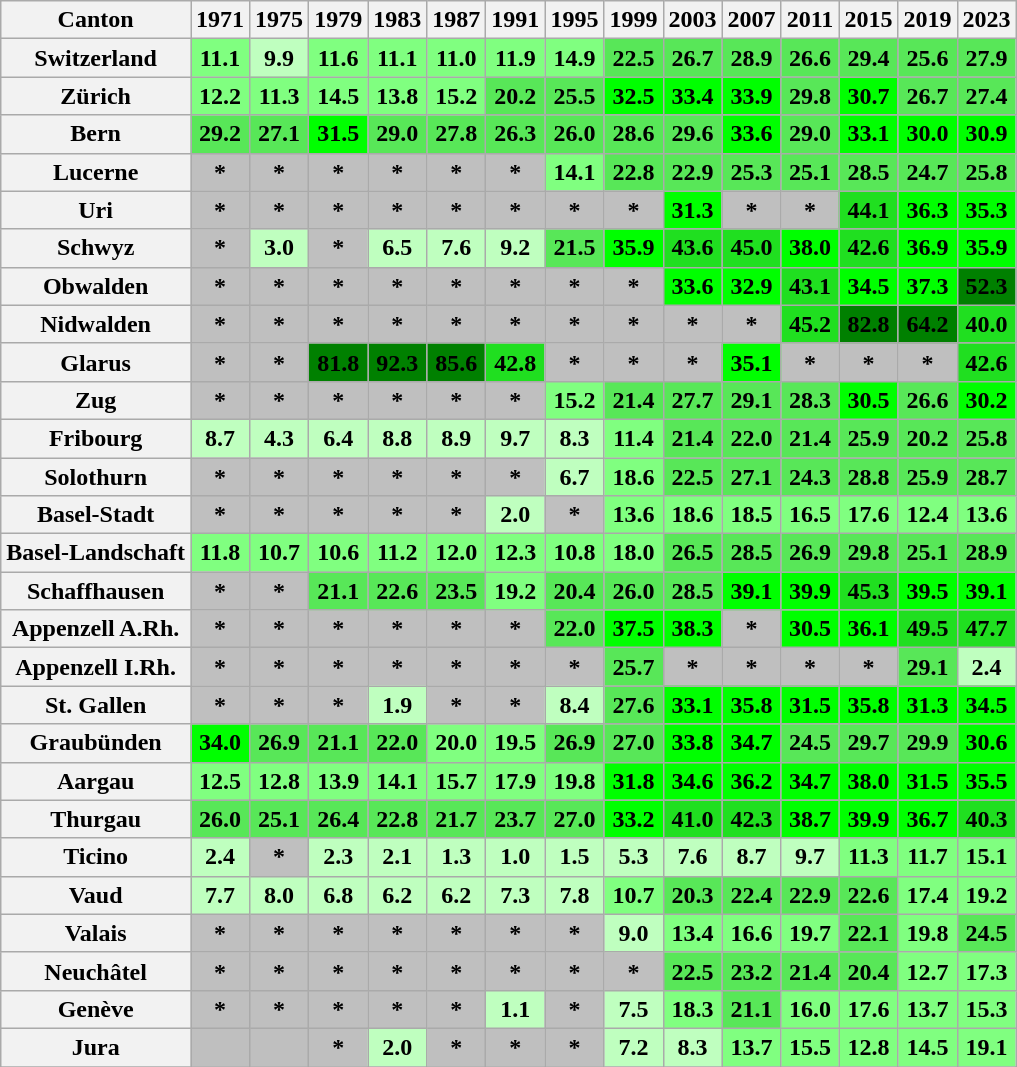<table class="wikitable" style ="text-align: center">
<tr>
<th>Canton</th>
<th>1971</th>
<th>1975</th>
<th>1979</th>
<th>1983</th>
<th>1987</th>
<th>1991</th>
<th>1995</th>
<th>1999</th>
<th>2003</th>
<th>2007</th>
<th>2011</th>
<th>2015</th>
<th>2019</th>
<th>2023</th>
</tr>
<tr>
<th>Switzerland</th>
<th style="background: #80FF80">11.1</th>
<th style="background: #BFFFBF">9.9</th>
<th style="background: #80FF80">11.6</th>
<th style="background: #80FF80">11.1</th>
<th style="background: #80FF80">11.0</th>
<th style="background: #80FF80">11.9</th>
<th style="background: #80FF80">14.9</th>
<th style="background: #58E758">22.5</th>
<th style="background: #58E758">26.7</th>
<th style="background: #58E758">28.9</th>
<th style="background: #58E758">26.6</th>
<th style="background: #58E758">29.4</th>
<th style="background: #58E758">25.6</th>
<th style="background: #58E758">27.9</th>
</tr>
<tr>
<th>Zürich</th>
<th style="background: #80FF80">12.2</th>
<th style="background: #80FF80">11.3</th>
<th style="background: #80FF80">14.5</th>
<th style="background: #80FF80">13.8</th>
<th style="background: #80FF80">15.2</th>
<th style="background: #58E758">20.2</th>
<th style="background: #58E758">25.5</th>
<th style="background: #00FF00">32.5</th>
<th style="background: #00FF00">33.4</th>
<th style="background: #00FF00">33.9</th>
<th style="background: #58E758">29.8</th>
<th style="background: #00FF00">30.7</th>
<th style="background: #58E758">26.7</th>
<th style="background: #58E758">27.4</th>
</tr>
<tr>
<th>Bern</th>
<th style="background: #58E758">29.2</th>
<th style="background: #58E758">27.1</th>
<th style="background: #00FF00">31.5</th>
<th style="background: #58E758">29.0</th>
<th style="background: #58E758">27.8</th>
<th style="background: #58E758">26.3</th>
<th style="background: #58E758">26.0</th>
<th style="background: #58E758">28.6</th>
<th style="background: #58E758">29.6</th>
<th style="background: #00FF00">33.6</th>
<th style="background: #58E758">29.0</th>
<th style="background: #00FF00">33.1</th>
<th style="background: #00FF00">30.0</th>
<th style="background: #00FF00">30.9</th>
</tr>
<tr>
<th>Lucerne</th>
<th style="background: #BFBFBF">*</th>
<th style="background: #BFBFBF">*</th>
<th style="background: #BFBFBF">*</th>
<th style="background: #BFBFBF">*</th>
<th style="background: #BFBFBF">*</th>
<th style="background: #BFBFBF">*</th>
<th style="background: #80FF80">14.1</th>
<th style="background: #58E758">22.8</th>
<th style="background: #58E758">22.9</th>
<th style="background: #58E758">25.3</th>
<th style="background: #58E758">25.1</th>
<th style="background: #58E758">28.5</th>
<th style="background: #58E758">24.7</th>
<th style="background: #58E758">25.8</th>
</tr>
<tr>
<th>Uri</th>
<th style="background: #BFBFBF">*</th>
<th style="background: #BFBFBF">*</th>
<th style="background: #BFBFBF">*</th>
<th style="background: #BFBFBF">*</th>
<th style="background: #BFBFBF">*</th>
<th style="background: #BFBFBF">*</th>
<th style="background: #BFBFBF">*</th>
<th style="background: #BFBFBF">*</th>
<th style="background: #00FF00">31.3</th>
<th style="background: #BFBFBF">*</th>
<th style="background: #BFBFBF">*</th>
<th style="background: #20DF20">44.1</th>
<th style="background: #00FF00">36.3</th>
<th style="background: #00FF00">35.3</th>
</tr>
<tr>
<th>Schwyz</th>
<th style="background: #BFBFBF">*</th>
<th style="background: #BFFFBF">3.0</th>
<th style="background: #BFBFBF">*</th>
<th style="background: #BFFFBF">6.5</th>
<th style="background: #BFFFBF">7.6</th>
<th style="background: #BFFFBF">9.2</th>
<th style="background: #58E758">21.5</th>
<th style="background: #00FF00">35.9</th>
<th style="background: #20DF20">43.6</th>
<th style="background: #20DF20">45.0</th>
<th style="background: #00FF00">38.0</th>
<th style="background: #20DF20">42.6</th>
<th style="background: #00FF00">36.9</th>
<th style="background: #00FF00">35.9</th>
</tr>
<tr>
<th>Obwalden</th>
<th style="background: #BFBFBF">*</th>
<th style="background: #BFBFBF">*</th>
<th style="background: #BFBFBF">*</th>
<th style="background: #BFBFBF">*</th>
<th style="background: #BFBFBF">*</th>
<th style="background: #BFBFBF">*</th>
<th style="background: #BFBFBF">*</th>
<th style="background: #BFBFBF">*</th>
<th style="background: #00FF00">33.6</th>
<th style="background: #00FF00">32.9</th>
<th style="background: #20DF20">43.1</th>
<th style="background: #00FF00">34.5</th>
<th style="background: #00FF00">37.3</th>
<th style="background: #008000">52.3</th>
</tr>
<tr>
<th>Nidwalden</th>
<th style="background: #BFBFBF">*</th>
<th style="background: #BFBFBF">*</th>
<th style="background: #BFBFBF">*</th>
<th style="background: #BFBFBF">*</th>
<th style="background: #BFBFBF">*</th>
<th style="background: #BFBFBF">*</th>
<th style="background: #BFBFBF">*</th>
<th style="background: #BFBFBF">*</th>
<th style="background: #BFBFBF">*</th>
<th style="background: #BFBFBF">*</th>
<th style="background: #20DF20">45.2</th>
<th style="background: #008000">82.8</th>
<th style="background: #008000">64.2</th>
<th style="background: #20DF20">40.0</th>
</tr>
<tr>
<th>Glarus</th>
<th style="background: #BFBFBF">*</th>
<th style="background: #BFBFBF">*</th>
<th style="background: #008000">81.8</th>
<th style="background: #008000">92.3</th>
<th style="background: #008000">85.6</th>
<th style="background: #20DF20">42.8</th>
<th style="background: #BFBFBF">*</th>
<th style="background: #BFBFBF">*</th>
<th style="background: #BFBFBF">*</th>
<th style="background: #00FF00">35.1</th>
<th style="background: #BFBFBF">*</th>
<th style="background: #BFBFBF">*</th>
<th style="background: #BFBFBF">*</th>
<th style="background: #20DF20">42.6</th>
</tr>
<tr>
<th>Zug</th>
<th style="background: #BFBFBF">*</th>
<th style="background: #BFBFBF">*</th>
<th style="background: #BFBFBF">*</th>
<th style="background: #BFBFBF">*</th>
<th style="background: #BFBFBF">*</th>
<th style="background: #BFBFBF">*</th>
<th style="background: #80FF80">15.2</th>
<th style="background: #58E758">21.4</th>
<th style="background: #58E758">27.7</th>
<th style="background: #58E758">29.1</th>
<th style="background: #58E758">28.3</th>
<th style="background: #00FF00">30.5</th>
<th style="background: #58E758">26.6</th>
<th style="background: #00FF00">30.2</th>
</tr>
<tr>
<th>Fribourg</th>
<th style="background: #BFFFBF">8.7</th>
<th style="background: #BFFFBF">4.3</th>
<th style="background: #BFFFBF">6.4</th>
<th style="background: #BFFFBF">8.8</th>
<th style="background: #BFFFBF">8.9</th>
<th style="background: #BFFFBF">9.7</th>
<th style="background: #BFFFBF">8.3</th>
<th style="background: #80FF80">11.4</th>
<th style="background: #58E758">21.4</th>
<th style="background: #58E758">22.0</th>
<th style="background: #58E758">21.4</th>
<th style="background: #58E758">25.9</th>
<th style="background: #58E758">20.2</th>
<th style="background: #58E758">25.8</th>
</tr>
<tr>
<th>Solothurn</th>
<th style="background: #BFBFBF">*</th>
<th style="background: #BFBFBF">*</th>
<th style="background: #BFBFBF">*</th>
<th style="background: #BFBFBF">*</th>
<th style="background: #BFBFBF">*</th>
<th style="background: #BFBFBF">*</th>
<th style="background: #BFFFBF">6.7</th>
<th style="background: #80FF80">18.6</th>
<th style="background: #58E758">22.5</th>
<th style="background: #58E758">27.1</th>
<th style="background: #58E758">24.3</th>
<th style="background: #58E758">28.8</th>
<th style="background: #58E758">25.9</th>
<th style="background: #58E758">28.7</th>
</tr>
<tr>
<th>Basel-Stadt</th>
<th style="background: #BFBFBF">*</th>
<th style="background: #BFBFBF">*</th>
<th style="background: #BFBFBF">*</th>
<th style="background: #BFBFBF">*</th>
<th style="background: #BFBFBF">*</th>
<th style="background: #BFFFBF">2.0</th>
<th style="background: #BFBFBF">*</th>
<th style="background: #80FF80">13.6</th>
<th style="background: #80FF80">18.6</th>
<th style="background: #80FF80">18.5</th>
<th style="background: #80FF80">16.5</th>
<th style="background: #80FF80">17.6</th>
<th style="background: #80FF80">12.4</th>
<th style="background: #80FF80">13.6</th>
</tr>
<tr>
<th>Basel-Landschaft</th>
<th style="background: #80FF80">11.8</th>
<th style="background: #80FF80">10.7</th>
<th style="background: #80FF80">10.6</th>
<th style="background: #80FF80">11.2</th>
<th style="background: #80FF80">12.0</th>
<th style="background: #80FF80">12.3</th>
<th style="background: #80FF80">10.8</th>
<th style="background: #80FF80">18.0</th>
<th style="background: #58E758">26.5</th>
<th style="background: #58E758">28.5</th>
<th style="background: #58E758">26.9</th>
<th style="background: #58E758">29.8</th>
<th style="background: #58E758">25.1</th>
<th style="background: #58E758">28.9</th>
</tr>
<tr>
<th>Schaffhausen</th>
<th style="background: #BFBFBF">*</th>
<th style="background: #BFBFBF">*</th>
<th style="background: #58E758">21.1</th>
<th style="background: #58E758">22.6</th>
<th style="background: #58E758">23.5</th>
<th style="background: #80FF80">19.2</th>
<th style="background: #58E758">20.4</th>
<th style="background: #58E758">26.0</th>
<th style="background: #58E758">28.5</th>
<th style="background: #00FF00">39.1</th>
<th style="background: #00FF00">39.9</th>
<th style="background: #20DF20">45.3</th>
<th style="background: #00FF00">39.5</th>
<th style="background: #00FF00">39.1</th>
</tr>
<tr>
<th>Appenzell A.Rh.</th>
<th style="background: #BFBFBF">*</th>
<th style="background: #BFBFBF">*</th>
<th style="background: #BFBFBF">*</th>
<th style="background: #BFBFBF">*</th>
<th style="background: #BFBFBF">*</th>
<th style="background: #BFBFBF">*</th>
<th style="background: #58E758">22.0</th>
<th style="background: #00FF00">37.5</th>
<th style="background: #00FF00">38.3</th>
<th style="background: #BFBFBF">*</th>
<th style="background: #00FF00">30.5</th>
<th style="background: #00FF00">36.1</th>
<th style="background: #20DF20">49.5</th>
<th style="background: #20DF20">47.7</th>
</tr>
<tr>
<th>Appenzell I.Rh.</th>
<th style="background: #BFBFBF">*</th>
<th style="background: #BFBFBF">*</th>
<th style="background: #BFBFBF">*</th>
<th style="background: #BFBFBF">*</th>
<th style="background: #BFBFBF">*</th>
<th style="background: #BFBFBF">*</th>
<th style="background: #BFBFBF">*</th>
<th style="background: #58E758">25.7</th>
<th style="background: #BFBFBF">*</th>
<th style="background: #BFBFBF">*</th>
<th style="background: #BFBFBF">*</th>
<th style="background: #BFBFBF">*</th>
<th style="background: #58E758">29.1</th>
<th style="background: #BFFFBF">2.4</th>
</tr>
<tr>
<th>St. Gallen</th>
<th style="background: #BFBFBF">*</th>
<th style="background: #BFBFBF">*</th>
<th style="background: #BFBFBF">*</th>
<th style="background: #BFFFBF">1.9</th>
<th style="background: #BFBFBF">*</th>
<th style="background: #BFBFBF">*</th>
<th style="background: #BFFFBF">8.4</th>
<th style="background: #58E758">27.6</th>
<th style="background: #00FF00">33.1</th>
<th style="background: #00FF00">35.8</th>
<th style="background: #00FF00">31.5</th>
<th style="background: #00FF00">35.8</th>
<th style="background: #00FF00">31.3</th>
<th style="background: #00FF00">34.5</th>
</tr>
<tr>
<th>Graubünden</th>
<th style="background: #00FF00">34.0</th>
<th style="background: #58E758">26.9</th>
<th style="background: #58E758">21.1</th>
<th style="background: #58E758">22.0</th>
<th style="background: #80FF80">20.0</th>
<th style="background: #80FF80">19.5</th>
<th style="background: #58E758">26.9</th>
<th style="background: #58E758">27.0</th>
<th style="background: #00FF00">33.8</th>
<th style="background: #00FF00">34.7</th>
<th style="background: #58E758">24.5</th>
<th style="background: #58E758">29.7</th>
<th style="background: #58E758">29.9</th>
<th style="background: #00FF00">30.6</th>
</tr>
<tr>
<th>Aargau</th>
<th style="background: #80FF80">12.5</th>
<th style="background: #80FF80">12.8</th>
<th style="background: #80FF80">13.9</th>
<th style="background: #80FF80">14.1</th>
<th style="background: #80FF80">15.7</th>
<th style="background: #80FF80">17.9</th>
<th style="background: #80FF80">19.8</th>
<th style="background: #00FF00">31.8</th>
<th style="background: #00FF00">34.6</th>
<th style="background: #00FF00">36.2</th>
<th style="background: #00FF00">34.7</th>
<th style="background: #00FF00">38.0</th>
<th style="background: #00FF00">31.5</th>
<th style="background: #00FF00">35.5</th>
</tr>
<tr>
<th>Thurgau</th>
<th style="background: #58E758">26.0</th>
<th style="background: #58E758">25.1</th>
<th style="background: #58E758">26.4</th>
<th style="background: #58E758">22.8</th>
<th style="background: #58E758">21.7</th>
<th style="background: #58E758">23.7</th>
<th style="background: #58E758">27.0</th>
<th style="background: #00FF00">33.2</th>
<th style="background: #20DF20">41.0</th>
<th style="background: #20DF20">42.3</th>
<th style="background: #00FF00">38.7</th>
<th style="background: #00FF00">39.9</th>
<th style="background: #00FF00">36.7</th>
<th style="background: #20DF20">40.3</th>
</tr>
<tr>
<th>Ticino</th>
<th style="background: #BFFFBF">2.4</th>
<th style="background: #BFBFBF">*</th>
<th style="background: #BFFFBF">2.3</th>
<th style="background: #BFFFBF">2.1</th>
<th style="background: #BFFFBF">1.3</th>
<th style="background: #BFFFBF">1.0</th>
<th style="background: #BFFFBF">1.5</th>
<th style="background: #BFFFBF">5.3</th>
<th style="background: #BFFFBF">7.6</th>
<th style="background: #BFFFBF">8.7</th>
<th style="background: #BFFFBF">9.7</th>
<th style="background: #80FF80">11.3</th>
<th style="background: #80FF80">11.7</th>
<th style="background: #80FF80">15.1</th>
</tr>
<tr>
<th>Vaud</th>
<th style="background: #BFFFBF">7.7</th>
<th style="background: #BFFFBF">8.0</th>
<th style="background: #BFFFBF">6.8</th>
<th style="background: #BFFFBF">6.2</th>
<th style="background: #BFFFBF">6.2</th>
<th style="background: #BFFFBF">7.3</th>
<th style="background: #BFFFBF">7.8</th>
<th style="background: #80FF80">10.7</th>
<th style="background: #58E758">20.3</th>
<th style="background: #58E758">22.4</th>
<th style="background: #58E758">22.9</th>
<th style="background: #58E758">22.6</th>
<th style="background: #80FF80">17.4</th>
<th style="background: #80FF80">19.2</th>
</tr>
<tr>
<th>Valais</th>
<th style="background: #BFBFBF">*</th>
<th style="background: #BFBFBF">*</th>
<th style="background: #BFBFBF">*</th>
<th style="background: #BFBFBF">*</th>
<th style="background: #BFBFBF">*</th>
<th style="background: #BFBFBF">*</th>
<th style="background: #BFBFBF">*</th>
<th style="background: #BFFFBF">9.0</th>
<th style="background: #80FF80">13.4</th>
<th style="background: #80FF80">16.6</th>
<th style="background: #80FF80">19.7</th>
<th style="background: #58E758">22.1</th>
<th style="background: #80FF80">19.8</th>
<th style="background: #58E758">24.5</th>
</tr>
<tr>
<th>Neuchâtel</th>
<th style="background: #BFBFBF">*</th>
<th style="background: #BFBFBF">*</th>
<th style="background: #BFBFBF">*</th>
<th style="background: #BFBFBF">*</th>
<th style="background: #BFBFBF">*</th>
<th style="background: #BFBFBF">*</th>
<th style="background: #BFBFBF">*</th>
<th style="background: #BFBFBF">*</th>
<th style="background: #58E758">22.5</th>
<th style="background: #58E758">23.2</th>
<th style="background: #58E758">21.4</th>
<th style="background: #58E758">20.4</th>
<th style="background: #80FF80">12.7</th>
<th style="background: #80FF80">17.3</th>
</tr>
<tr>
<th>Genève</th>
<th style="background: #BFBFBF">*</th>
<th style="background: #BFBFBF">*</th>
<th style="background: #BFBFBF">*</th>
<th style="background: #BFBFBF">*</th>
<th style="background: #BFBFBF">*</th>
<th style="background: #BFFFBF">1.1</th>
<th style="background: #BFBFBF">*</th>
<th style="background: #BFFFBF">7.5</th>
<th style="background: #80FF80">18.3</th>
<th style="background: #58E758">21.1</th>
<th style="background: #80FF80">16.0</th>
<th style="background: #80FF80">17.6</th>
<th style="background: #80FF80">13.7</th>
<th style="background: #80FF80">15.3</th>
</tr>
<tr>
<th>Jura</th>
<th style="background: #BFBFBF"></th>
<th style="background: #BFBFBF"></th>
<th style="background: #BFBFBF">*</th>
<th style="background: #BFFFBF">2.0</th>
<th style="background: #BFBFBF">*</th>
<th style="background: #BFBFBF">*</th>
<th style="background: #BFBFBF">*</th>
<th style="background: #BFFFBF">7.2</th>
<th style="background: #BFFFBF">8.3</th>
<th style="background: #80FF80">13.7</th>
<th style="background: #80FF80">15.5</th>
<th style="background: #80FF80">12.8</th>
<th style="background: #80FF80">14.5</th>
<th style="background: #80FF80">19.1</th>
</tr>
<tr>
</tr>
</table>
